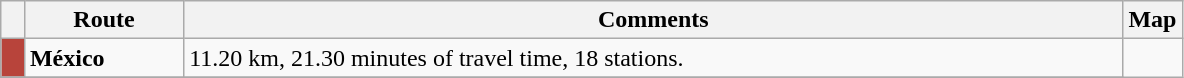<table class="wikitable">
<tr>
<th></th>
<th>Route</th>
<th>Comments</th>
<th>Map</th>
</tr>
<tr>
<td width="2%" rowspan="1" bgcolor="#b8443b"> </td>
<td><strong>México</strong></td>
<td>11.20 km, 21.30 minutes of travel time, 18 stations.</td>
<td width="5%" rowspan="3"></td>
</tr>
<tr>
</tr>
</table>
